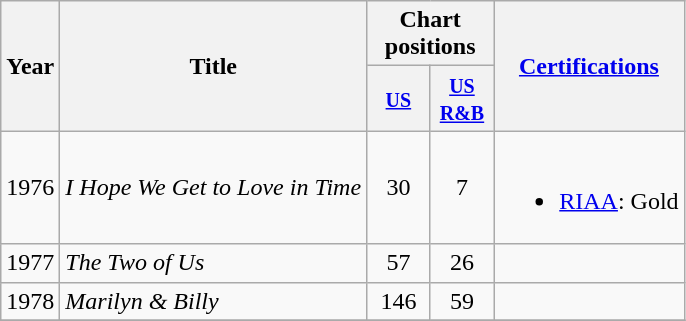<table class="wikitable">
<tr>
<th scope="col" rowspan="2">Year</th>
<th scope="col" rowspan="2">Title</th>
<th scope="col" colspan="2">Chart positions</th>
<th scope="col" rowspan="2"><a href='#'>Certifications</a></th>
</tr>
<tr>
<th style="width:35px;"><small><a href='#'>US</a></small><br></th>
<th style="width:35px;"><small><a href='#'>US R&B</a></small><br></th>
</tr>
<tr>
<td>1976</td>
<td align="left"><em>I Hope We Get to Love in Time</em></td>
<td align=center>30</td>
<td align=center>7</td>
<td><br><ul><li><a href='#'>RIAA</a>: Gold</li></ul></td>
</tr>
<tr>
<td>1977</td>
<td align="left"><em>The Two of Us</em></td>
<td align=center>57</td>
<td align=center>26</td>
<td></td>
</tr>
<tr>
<td>1978</td>
<td align="left"><em>Marilyn & Billy</em></td>
<td align=center>146</td>
<td align=center>59</td>
<td></td>
</tr>
<tr>
</tr>
</table>
